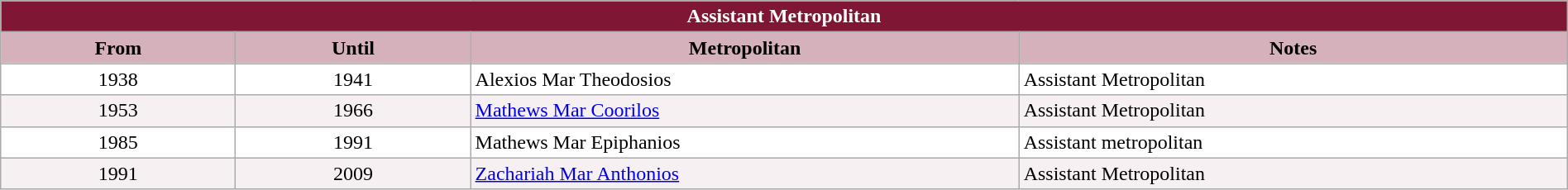<table class="wikitable" style="width: 100%;">
<tr>
<th colspan="4" style="background-color: #7F1734; color: white;">Assistant Metropolitan</th>
</tr>
<tr>
<th style="background-color: #D4B1BB; width: 15%;">From</th>
<th style="background-color: #D4B1BB; width: 15%;">Until</th>
<th style="background-color: #D4B1BB; width: 35%;">Metropolitan</th>
<th style="background-color: #D4B1BB; width: 35%;">Notes</th>
</tr>
<tr valign="top" style="background-color: white;">
<td style="text-align: center;">1938</td>
<td style="text-align: center;">1941</td>
<td>Alexios Mar Theodosios</td>
<td>Assistant Metropolitan</td>
</tr>
<tr valign="top" style="background-color: #F7F0F2;">
<td style="text-align: center;">1953</td>
<td style="text-align: center;">1966</td>
<td><a href='#'>Mathews Mar Coorilos</a></td>
<td>Assistant Metropolitan  </td>
</tr>
<tr valign="top" style="background-color: white;">
<td style="text-align: center;">1985</td>
<td style="text-align: center;">1991</td>
<td>Mathews Mar Epiphanios</td>
<td>Assistant metropolitan</td>
</tr>
<tr valign="top" style="background-color: #F7F0F2;">
<td style="text-align: center;">1991</td>
<td style="text-align: center;">2009</td>
<td><a href='#'>Zachariah Mar Anthonios</a></td>
<td>Assistant Metropolitan </td>
</tr>
</table>
